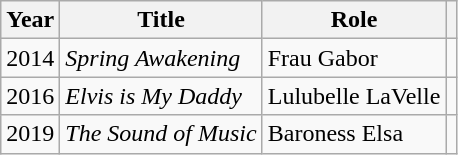<table class="wikitable sortable">
<tr>
<th>Year</th>
<th>Title</th>
<th>Role</th>
<th></th>
</tr>
<tr>
<td>2014</td>
<td><em>Spring Awakening</em></td>
<td>Frau Gabor</td>
<td></td>
</tr>
<tr>
<td>2016</td>
<td><em>Elvis is My Daddy</em></td>
<td>Lulubelle LaVelle</td>
<td></td>
</tr>
<tr>
<td>2019</td>
<td><em>The Sound of Music</em></td>
<td>Baroness Elsa</td>
<td></td>
</tr>
</table>
